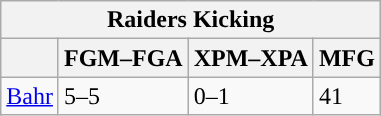<table class="wikitable">
<tr>
<th colspan="4">Raiders Kicking</th>
</tr>
<tr>
<th></th>
<th>FGM–FGA</th>
<th>XPM–XPA</th>
<th>MFG</th>
</tr>
<tr>
<td><a href='#'>Bahr</a></td>
<td>5–5</td>
<td>0–1</td>
<td>41</td>
</tr>
</table>
